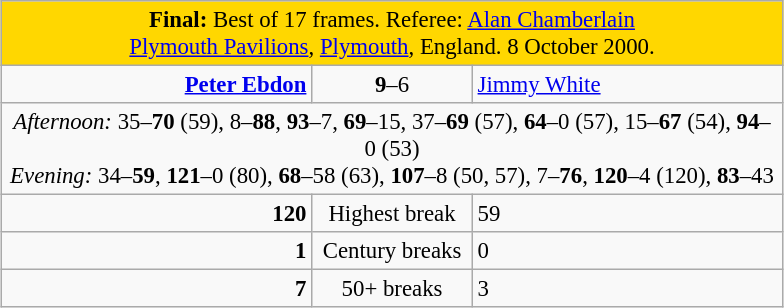<table class="wikitable" style="font-size: 95%; margin: 1em auto 1em auto;">
<tr>
<td colspan="3" align="center" bgcolor="#ffd700"><strong>Final:</strong> Best of 17 frames. Referee: <a href='#'>Alan Chamberlain</a><br><a href='#'>Plymouth Pavilions</a>, <a href='#'>Plymouth</a>, England. 8 October 2000.</td>
</tr>
<tr>
<td width="200" align="right"><strong><a href='#'>Peter Ebdon</a></strong> <br></td>
<td width="100" align="center"><strong>9</strong>–6</td>
<td width="200"><a href='#'>Jimmy White</a> <br></td>
</tr>
<tr>
<td colspan="3" align="center" style="font-size: 100%"><em>Afternoon:</em> 35–<strong>70</strong> (59), 8–<strong>88</strong>, <strong>93</strong>–7, <strong>69</strong>–15, 37–<strong>69</strong> (57), <strong>64</strong>–0 (57), 15–<strong>67</strong> (54), <strong>94</strong>–0 (53)<br><em>Evening:</em> 34–<strong>59</strong>, <strong>121</strong>–0 (80), <strong>68</strong>–58 (63), <strong>107</strong>–8 (50, 57), 7–<strong>76</strong>, <strong>120</strong>–4 (120), <strong>83</strong>–43</td>
</tr>
<tr>
<td align="right"><strong>120</strong></td>
<td align="center">Highest break</td>
<td align="left">59</td>
</tr>
<tr>
<td align="right"><strong>1</strong></td>
<td align="center">Century breaks</td>
<td align="left">0</td>
</tr>
<tr>
<td align="right"><strong>7</strong></td>
<td align="center">50+ breaks</td>
<td align="left">3</td>
</tr>
</table>
